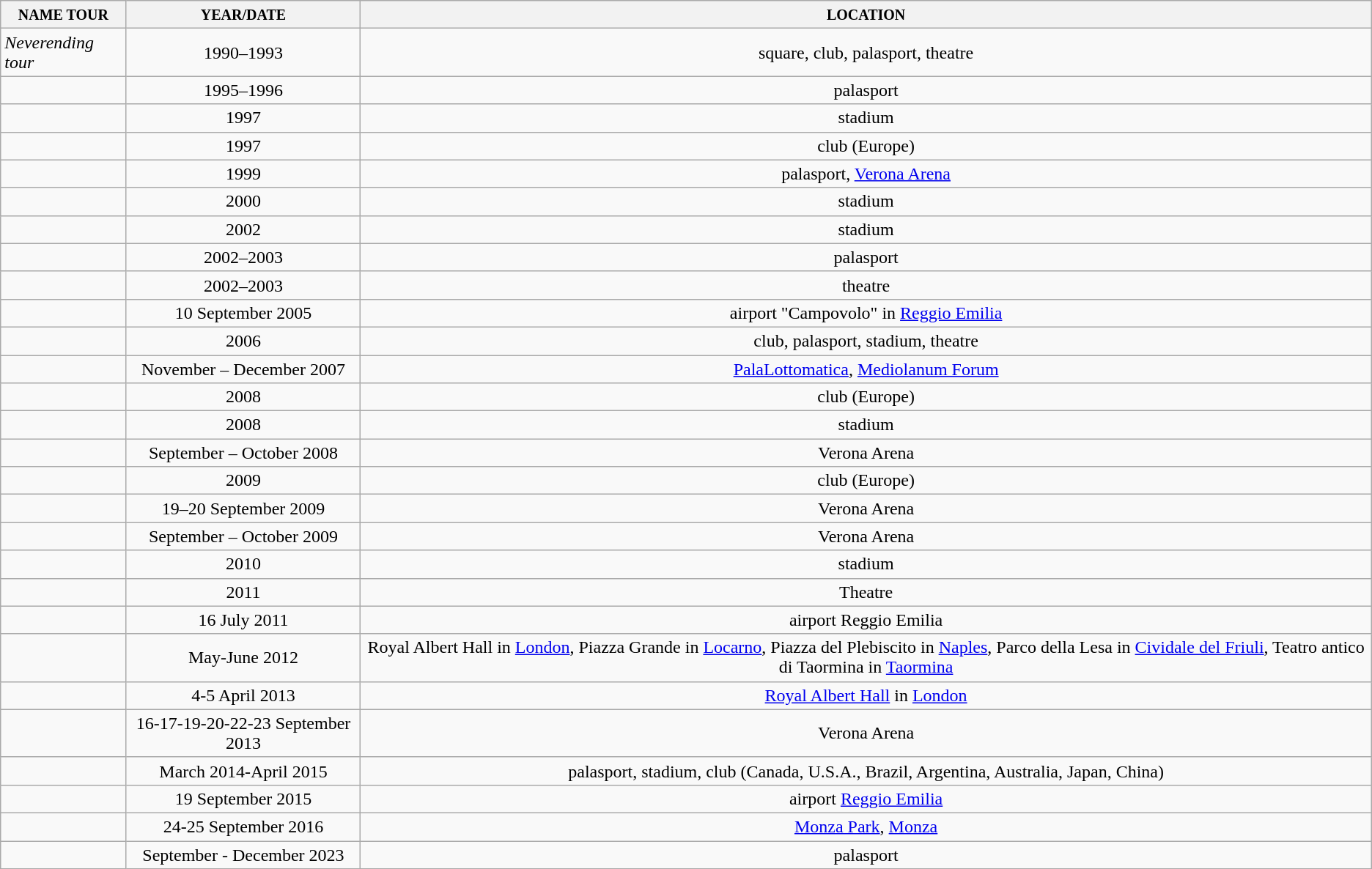<table class="wikitable">
<tr>
<th align="left"><small>NAME TOUR</small></th>
<th><small>YEAR/DATE</small></th>
<th><small>LOCATION</small></th>
</tr>
<tr>
<td><em>Neverending tour</em></td>
<td align="center">1990–1993</td>
<td align="center">square, club, palasport, theatre</td>
</tr>
<tr>
<td></td>
<td align="center">1995–1996</td>
<td align="center">palasport</td>
</tr>
<tr>
<td></td>
<td align="center">1997</td>
<td align="center">stadium</td>
</tr>
<tr>
<td></td>
<td align="center">1997</td>
<td align="center">club (Europe)</td>
</tr>
<tr>
<td></td>
<td align="center">1999</td>
<td align="center">palasport, <a href='#'>Verona Arena</a></td>
</tr>
<tr>
<td></td>
<td align="center">2000</td>
<td align="center">stadium</td>
</tr>
<tr>
<td></td>
<td align="center">2002</td>
<td align="center">stadium</td>
</tr>
<tr>
<td></td>
<td align="center">2002–2003</td>
<td align="center">palasport</td>
</tr>
<tr>
<td></td>
<td align="center">2002–2003</td>
<td align="center">theatre</td>
</tr>
<tr>
<td></td>
<td align="center">10 September 2005</td>
<td align="center">airport "Campovolo" in <a href='#'>Reggio Emilia</a></td>
</tr>
<tr>
<td></td>
<td align="center">2006</td>
<td align="center">club, palasport, stadium, theatre</td>
</tr>
<tr>
<td></td>
<td align="center">November – December 2007</td>
<td align="center"><a href='#'>PalaLottomatica</a>, <a href='#'>Mediolanum Forum</a></td>
</tr>
<tr>
<td></td>
<td align="center">2008</td>
<td align="center">club (Europe)</td>
</tr>
<tr>
<td></td>
<td align="center">2008</td>
<td align="center">stadium</td>
</tr>
<tr>
<td></td>
<td align="center">September – October 2008</td>
<td align="center">Verona Arena</td>
</tr>
<tr>
<td></td>
<td align="center">2009</td>
<td align="center">club (Europe)</td>
</tr>
<tr>
<td></td>
<td align="center">19–20 September 2009</td>
<td align="center">Verona Arena</td>
</tr>
<tr>
<td></td>
<td align="center">September – October 2009</td>
<td align="center">Verona Arena</td>
</tr>
<tr>
<td></td>
<td align="center">2010</td>
<td align="center">stadium</td>
</tr>
<tr>
<td></td>
<td align="center">2011</td>
<td align="center">Theatre</td>
</tr>
<tr>
<td></td>
<td align="center">16 July 2011</td>
<td align="center">airport Reggio Emilia</td>
</tr>
<tr>
<td></td>
<td align="center">May-June 2012</td>
<td align="center">Royal Albert Hall in <a href='#'>London</a>, Piazza Grande in <a href='#'>Locarno</a>, Piazza del Plebiscito in <a href='#'>Naples</a>, Parco della Lesa in <a href='#'>Cividale del Friuli</a>, Teatro antico di Taormina in <a href='#'>Taormina</a></td>
</tr>
<tr>
<td></td>
<td align="center">4-5 April 2013</td>
<td align="center"><a href='#'>Royal Albert Hall</a> in <a href='#'>London</a></td>
</tr>
<tr>
<td></td>
<td align="center">16-17-19-20-22-23 September 2013</td>
<td align="center">Verona Arena</td>
</tr>
<tr>
<td></td>
<td align="center">March 2014-April 2015</td>
<td align="center">palasport, stadium, club (Canada, U.S.A., Brazil, Argentina, Australia, Japan, China)</td>
</tr>
<tr>
<td></td>
<td align="center">19 September 2015</td>
<td align="center">airport <a href='#'>Reggio Emilia</a></td>
</tr>
<tr>
<td></td>
<td align="center">24-25 September 2016</td>
<td align="center"><a href='#'>Monza Park</a>, <a href='#'>Monza</a></td>
</tr>
<tr>
<td></td>
<td align="center">September - December 2023</td>
<td align="center">palasport</td>
</tr>
</table>
